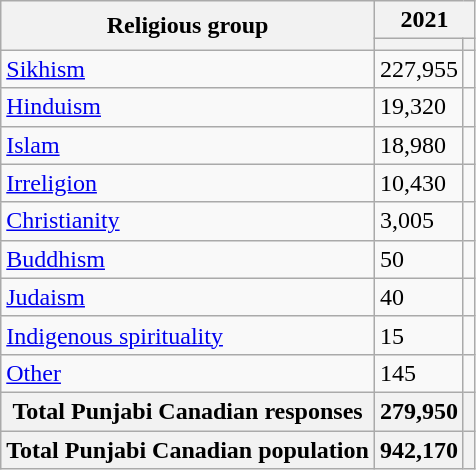<table class="wikitable sortable">
<tr>
<th rowspan="2">Religious group</th>
<th colspan="2">2021</th>
</tr>
<tr>
<th><a href='#'></a></th>
<th></th>
</tr>
<tr>
<td><a href='#'>Sikhism</a></td>
<td>227,955</td>
<td></td>
</tr>
<tr>
<td><a href='#'>Hinduism</a></td>
<td>19,320</td>
<td></td>
</tr>
<tr>
<td><a href='#'>Islam</a></td>
<td>18,980</td>
<td></td>
</tr>
<tr>
<td><a href='#'>Irreligion</a></td>
<td>10,430</td>
<td></td>
</tr>
<tr>
<td><a href='#'>Christianity</a></td>
<td>3,005</td>
<td></td>
</tr>
<tr>
<td><a href='#'>Buddhism</a></td>
<td>50</td>
<td></td>
</tr>
<tr>
<td><a href='#'>Judaism</a></td>
<td>40</td>
<td></td>
</tr>
<tr>
<td><a href='#'>Indigenous spirituality</a></td>
<td>15</td>
<td></td>
</tr>
<tr>
<td><a href='#'>Other</a></td>
<td>145</td>
<td></td>
</tr>
<tr>
<th>Total Punjabi Canadian responses</th>
<th>279,950</th>
<th></th>
</tr>
<tr>
<th>Total Punjabi Canadian population</th>
<th>942,170</th>
<th></th>
</tr>
</table>
